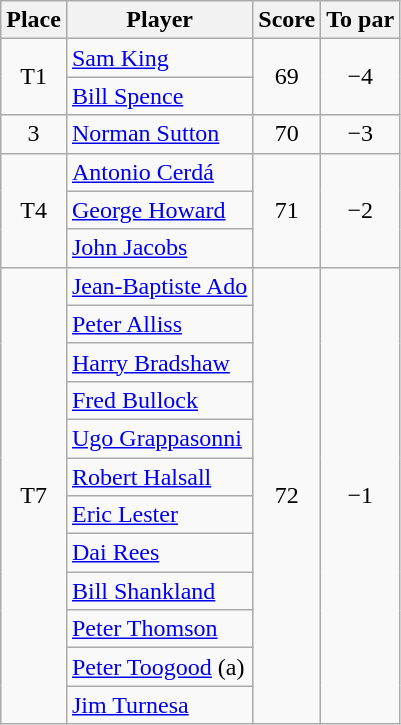<table class="wikitable">
<tr>
<th>Place</th>
<th>Player</th>
<th>Score</th>
<th>To par</th>
</tr>
<tr>
<td rowspan="2" align=center>T1</td>
<td> <a href='#'>Sam King</a></td>
<td rowspan="2" align=center>69</td>
<td rowspan="2" align=center>−4</td>
</tr>
<tr>
<td> <a href='#'>Bill Spence</a></td>
</tr>
<tr>
<td align=center>3</td>
<td> <a href='#'>Norman Sutton</a></td>
<td align=center>70</td>
<td align=center>−3</td>
</tr>
<tr>
<td rowspan="3" align=center>T4</td>
<td> <a href='#'>Antonio Cerdá</a></td>
<td rowspan="3" align=center>71</td>
<td rowspan="3" align=center>−2</td>
</tr>
<tr>
<td> <a href='#'>George Howard</a></td>
</tr>
<tr>
<td> <a href='#'>John Jacobs</a></td>
</tr>
<tr>
<td rowspan="12" align=center>T7</td>
<td> <a href='#'>Jean-Baptiste Ado</a></td>
<td rowspan="12" align=center>72</td>
<td rowspan="12" align=center>−1</td>
</tr>
<tr>
<td> <a href='#'>Peter Alliss</a></td>
</tr>
<tr>
<td> <a href='#'>Harry Bradshaw</a></td>
</tr>
<tr>
<td> <a href='#'>Fred Bullock</a></td>
</tr>
<tr>
<td> <a href='#'>Ugo Grappasonni</a></td>
</tr>
<tr>
<td> <a href='#'>Robert Halsall</a></td>
</tr>
<tr>
<td> <a href='#'>Eric Lester</a></td>
</tr>
<tr>
<td> <a href='#'>Dai Rees</a></td>
</tr>
<tr>
<td> <a href='#'>Bill Shankland</a></td>
</tr>
<tr>
<td> <a href='#'>Peter Thomson</a></td>
</tr>
<tr>
<td> <a href='#'>Peter Toogood</a> (a)</td>
</tr>
<tr>
<td> <a href='#'>Jim Turnesa</a></td>
</tr>
</table>
